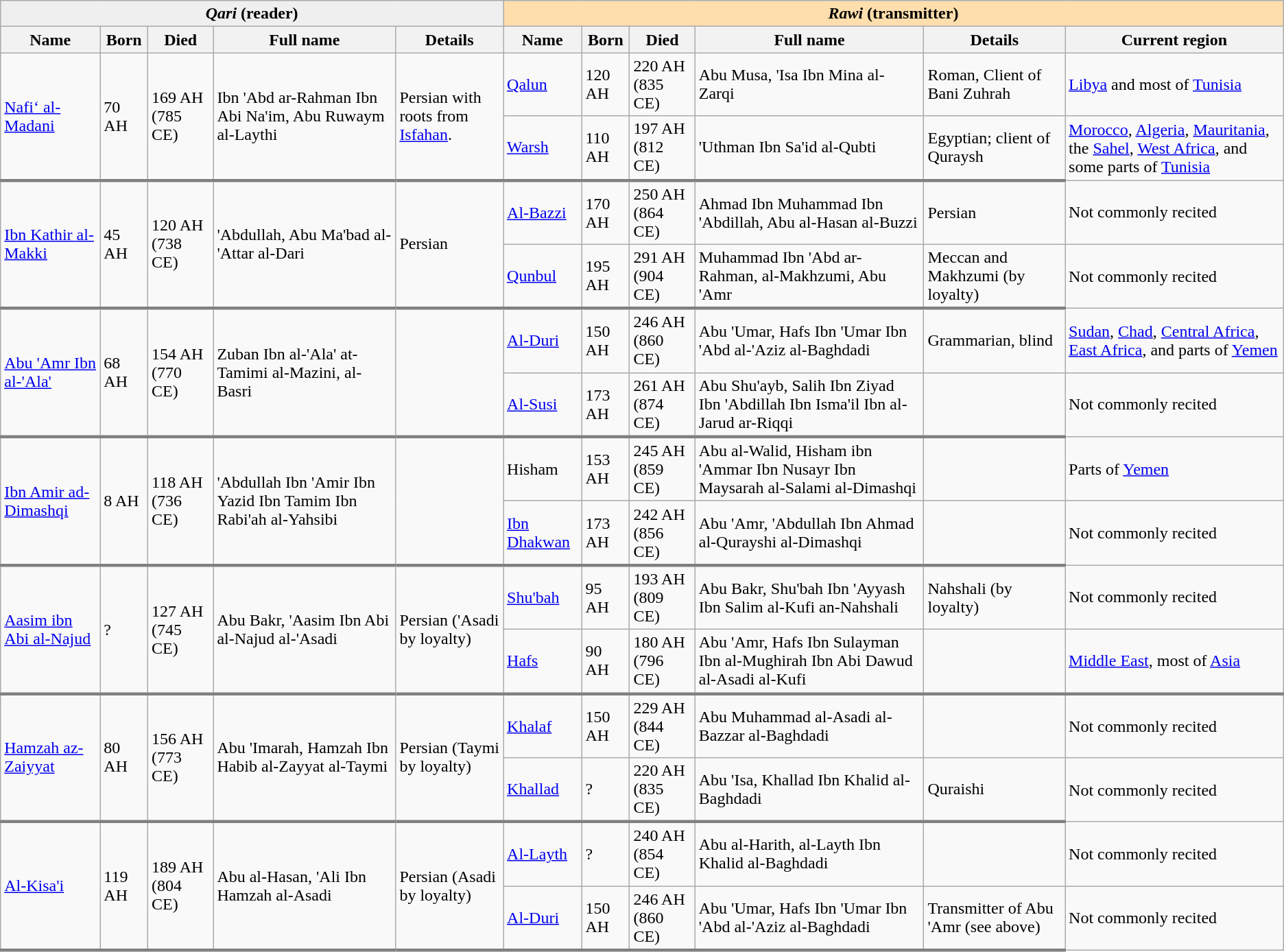<table class="wikitable">
<tr>
<th colspan="5" Style="background:#efefef;"><em>Qari</em> (reader)</th>
<th colspan="6" style="background:#ffdead;"><em>Rawi</em> (transmitter)</th>
</tr>
<tr>
<th>Name</th>
<th>Born</th>
<th>Died</th>
<th>Full name</th>
<th>Details</th>
<th>Name</th>
<th>Born</th>
<th>Died</th>
<th>Full name</th>
<th>Details</th>
<th>Current region</th>
</tr>
<tr>
<td rowspan=2 style="border-bottom:3px solid grey;"><a href='#'>Nafi‘ al-Madani</a></td>
<td rowspan=2 style="border-bottom:3px solid grey;">70 AH</td>
<td rowspan=2 style="border-bottom:3px solid grey;">169 AH (785 CE)</td>
<td rowspan=2 style="border-bottom:3px solid grey;">Ibn 'Abd ar-Rahman Ibn Abi Na'im, Abu Ruwaym al-Laythi</td>
<td rowspan=2 style="border-bottom:3px solid grey;">Persian with roots from <a href='#'>Isfahan</a>.</td>
<td><a href='#'>Qalun</a></td>
<td>120 AH</td>
<td>220 AH (835 CE)</td>
<td>Abu Musa, 'Isa Ibn Mina al-Zarqi</td>
<td>Roman, Client of Bani Zuhrah</td>
<td><a href='#'>Libya</a> and most of <a href='#'>Tunisia</a></td>
</tr>
<tr>
<td style="border-bottom:3px solid grey;"><a href='#'>Warsh</a></td>
<td style="border-bottom:3px solid grey;">110 AH</td>
<td style="border-bottom:3px solid grey;">197 AH (812 CE)</td>
<td style="border-bottom:3px solid grey;">'Uthman Ibn Sa'id al-Qubti</td>
<td style="border-bottom:3px solid grey;">Egyptian; client of Quraysh</td>
<td><a href='#'>Morocco</a>, <a href='#'>Algeria</a>, <a href='#'>Mauritania</a>, the <a href='#'>Sahel</a>, <a href='#'>West Africa</a>, and some parts of <a href='#'>Tunisia</a></td>
</tr>
<tr>
<td rowspan=2 style="border-bottom:3px solid grey;"><a href='#'>Ibn Kathir al-Makki</a></td>
<td rowspan=2 style="border-bottom:3px solid grey;">45 AH</td>
<td rowspan=2 style="border-bottom:3px solid grey;">120 AH (738 CE)</td>
<td rowspan=2 style="border-bottom:3px solid grey;">'Abdullah, Abu Ma'bad al-'Attar al-Dari</td>
<td rowspan=2 style="border-bottom:3px solid grey;">Persian</td>
<td><a href='#'>Al-Bazzi</a></td>
<td>170 AH</td>
<td>250 AH (864 CE)</td>
<td>Ahmad Ibn Muhammad Ibn 'Abdillah, Abu al-Hasan al-Buzzi</td>
<td>Persian</td>
<td>Not commonly recited</td>
</tr>
<tr>
<td style="border-bottom:3px solid grey;"><a href='#'>Qunbul</a></td>
<td style="border-bottom:3px solid grey;">195 AH</td>
<td style="border-bottom:3px solid grey;">291 AH (904 CE)</td>
<td style="border-bottom:3px solid grey;">Muhammad Ibn 'Abd ar-Rahman, al-Makhzumi, Abu 'Amr</td>
<td style="border-bottom:3px solid grey;">Meccan and Makhzumi (by loyalty)</td>
<td>Not commonly recited</td>
</tr>
<tr>
<td rowspan=2 style="border-bottom:3px solid grey;"><a href='#'>Abu 'Amr Ibn al-'Ala'</a></td>
<td rowspan=2 style="border-bottom:3px solid grey;">68 AH</td>
<td rowspan=2 style="border-bottom:3px solid grey;">154 AH (770 CE)</td>
<td rowspan=2 style="border-bottom:3px solid grey;">Zuban Ibn al-'Ala' at-Tamimi al-Mazini, al-Basri</td>
<td rowspan=2 style="border-bottom:3px solid grey;"></td>
<td><a href='#'>Al-Duri</a></td>
<td>150 AH</td>
<td>246 AH (860 CE)</td>
<td>Abu 'Umar, Hafs Ibn 'Umar Ibn 'Abd al-'Aziz al-Baghdadi</td>
<td>Grammarian, blind</td>
<td><a href='#'>Sudan</a>, <a href='#'>Chad</a>, <a href='#'>Central Africa</a>, <a href='#'>East Africa</a>, and parts of <a href='#'>Yemen</a></td>
</tr>
<tr>
<td style="border-bottom:3px solid grey;"><a href='#'>Al-Susi</a></td>
<td style="border-bottom:3px solid grey;">173<br>AH</td>
<td style="border-bottom:3px solid grey;">261 AH (874 CE)</td>
<td style="border-bottom:3px solid grey;">Abu Shu'ayb, Salih Ibn Ziyad Ibn 'Abdillah Ibn Isma'il Ibn al-Jarud ar-Riqqi</td>
<td style="border-bottom:3px solid grey;"></td>
<td>Not commonly recited</td>
</tr>
<tr>
<td rowspan=2 style="border-bottom:3px solid grey;"><a href='#'>Ibn Amir ad-Dimashqi</a></td>
<td rowspan=2 style="border-bottom:3px solid grey;">8 AH</td>
<td rowspan=2 style="border-bottom:3px solid grey;">118 AH (736 CE)</td>
<td rowspan=2 style="border-bottom:3px solid grey;">'Abdullah Ibn 'Amir Ibn Yazid Ibn Tamim Ibn Rabi'ah al-Yahsibi</td>
<td rowspan=2 style="border-bottom:3px solid grey;"></td>
<td>Hisham</td>
<td>153 AH</td>
<td>245 AH (859 CE)</td>
<td>Abu al-Walid, Hisham ibn 'Ammar Ibn Nusayr Ibn Maysarah al-Salami al-Dimashqi</td>
<td></td>
<td>Parts of <a href='#'>Yemen</a></td>
</tr>
<tr>
<td style="border-bottom:3px solid grey;"><a href='#'>Ibn Dhakwan</a></td>
<td style="border-bottom:3px solid grey;">173 AH</td>
<td style="border-bottom:3px solid grey;">242 AH (856 CE)</td>
<td style="border-bottom:3px solid grey;">Abu 'Amr, 'Abdullah Ibn Ahmad al-Qurayshi al-Dimashqi</td>
<td style="border-bottom:3px solid grey;"></td>
<td>Not commonly recited</td>
</tr>
<tr>
<td rowspan=2 style="border-bottom:3px solid grey;"><a href='#'>Aasim ibn Abi al-Najud</a></td>
<td rowspan=2 style="border-bottom:3px solid grey;">?</td>
<td rowspan=2 style="border-bottom:3px solid grey;">127 AH (745 CE)</td>
<td rowspan=2 style="border-bottom:3px solid grey;">Abu Bakr, 'Aasim Ibn Abi al-Najud al-'Asadi</td>
<td rowspan=2 style="border-bottom:3px solid grey;">Persian ('Asadi by loyalty)</td>
<td><a href='#'>Shu'bah</a></td>
<td>95 AH</td>
<td>193 AH (809 CE)</td>
<td>Abu Bakr, Shu'bah Ibn 'Ayyash Ibn Salim al-Kufi an-Nahshali</td>
<td>Nahshali (by loyalty)</td>
<td>Not commonly recited</td>
</tr>
<tr>
<td style="border-bottom:3px solid grey;"><a href='#'>Hafs</a></td>
<td style="border-bottom:3px solid grey;">90 AH</td>
<td style="border-bottom:3px solid grey;">180 AH (796 CE)</td>
<td style="border-bottom:3px solid grey;">Abu 'Amr, Hafs Ibn Sulayman Ibn al-Mughirah Ibn Abi Dawud al-Asadi al-Kufi</td>
<td style="border-bottom:3px solid grey;"></td>
<td style="border-bottom:3px solid grey;"><a href='#'>Middle East</a>, most of <a href='#'>Asia</a></td>
</tr>
<tr>
<td rowspan=2 style="border-bottom:3px solid grey;"><a href='#'>Hamzah az-Zaiyyat</a></td>
<td rowspan=2 style="border-bottom:3px solid grey;">80 AH</td>
<td rowspan=2 style="border-bottom:3px solid grey;">156 AH (773 CE)</td>
<td rowspan=2 style="border-bottom:3px solid grey;">Abu 'Imarah, Hamzah Ibn Habib al-Zayyat al-Taymi</td>
<td rowspan=2 style="border-bottom:3px solid grey;">Persian (Taymi by loyalty)</td>
<td><a href='#'>Khalaf</a></td>
<td>150 AH</td>
<td>229 AH (844 CE)</td>
<td>Abu Muhammad al-Asadi al-Bazzar al-Baghdadi</td>
<td></td>
<td>Not commonly recited</td>
</tr>
<tr>
<td style="border-bottom:3px solid grey;"><a href='#'>Khallad</a></td>
<td style="border-bottom:3px solid grey;">?</td>
<td style="border-bottom:3px solid grey;">220 AH (835 CE)</td>
<td style="border-bottom:3px solid grey;">Abu 'Isa, Khallad Ibn Khalid al-Baghdadi</td>
<td style="border-bottom:3px solid grey;">Quraishi</td>
<td>Not commonly recited</td>
</tr>
<tr>
<td rowspan=2 style="border-bottom:3px solid grey;"><a href='#'>Al-Kisa'i</a></td>
<td rowspan=2 style="border-bottom:3px solid grey;">119 AH</td>
<td rowspan=2 style="border-bottom:3px solid grey;">189 AH (804 CE)</td>
<td rowspan=2 style="border-bottom:3px solid grey;">Abu al-Hasan, 'Ali Ibn Hamzah al-Asadi</td>
<td rowspan=2 style="border-bottom:3px solid grey;">Persian (Asadi by loyalty)</td>
<td><a href='#'>Al-Layth</a></td>
<td>?</td>
<td>240 AH (854 CE)</td>
<td>Abu al-Harith, al-Layth Ibn Khalid al-Baghdadi</td>
<td></td>
<td>Not commonly recited</td>
</tr>
<tr>
<td style="border-bottom:3px solid grey;"><a href='#'>Al-Duri</a></td>
<td style="border-bottom:3px solid grey;">150 AH</td>
<td style="border-bottom:3px solid grey;">246 AH (860 CE)</td>
<td style="border-bottom:3px solid grey;">Abu 'Umar, Hafs Ibn 'Umar Ibn 'Abd al-'Aziz al-Baghdadi</td>
<td style="border-bottom:3px solid grey;">Transmitter of Abu 'Amr (see above)</td>
<td>Not commonly recited</td>
</tr>
</table>
